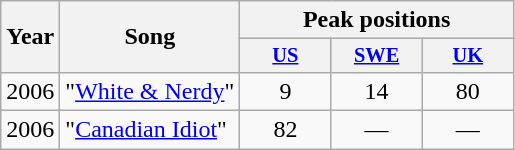<table class="wikitable">
<tr>
<th rowspan="2">Year</th>
<th rowspan="2">Song</th>
<th colspan="3">Peak positions</th>
</tr>
<tr style="font-size:85%;">
<th style="width:4em"><a href='#'>US</a><br></th>
<th style="width:4em"><a href='#'>SWE</a><br></th>
<th style="width:4em"><a href='#'>UK</a><br></th>
</tr>
<tr>
<td>2006</td>
<td>"<a href='#'>White & Nerdy</a>"</td>
<td style="text-align:center;">9</td>
<td style="text-align:center;">14</td>
<td style="text-align:center;">80</td>
</tr>
<tr>
<td>2006</td>
<td>"<a href='#'>Canadian Idiot</a>"</td>
<td style="text-align:center;">82</td>
<td style="text-align:center;">—</td>
<td style="text-align:center;">—</td>
</tr>
</table>
